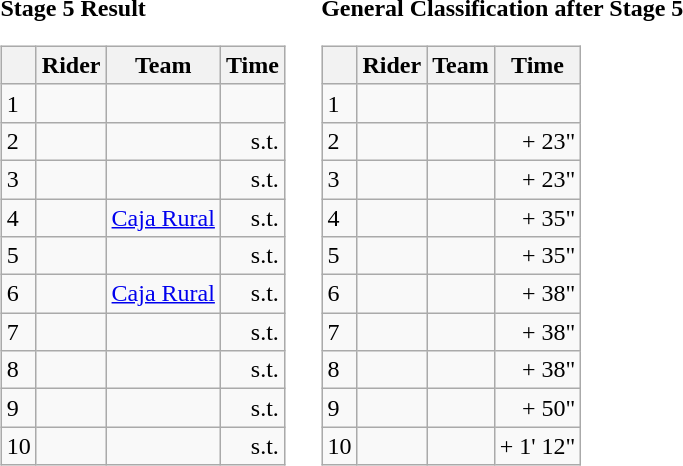<table>
<tr>
<td><strong>Stage 5 Result</strong><br><table class="wikitable">
<tr>
<th></th>
<th>Rider</th>
<th>Team</th>
<th>Time</th>
</tr>
<tr>
<td>1</td>
<td></td>
<td></td>
<td align="right"></td>
</tr>
<tr>
<td>2</td>
<td></td>
<td></td>
<td align="right">s.t.</td>
</tr>
<tr>
<td>3</td>
<td> </td>
<td></td>
<td align="right">s.t.</td>
</tr>
<tr>
<td>4</td>
<td></td>
<td><a href='#'>Caja Rural</a></td>
<td align="right">s.t.</td>
</tr>
<tr>
<td>5</td>
<td></td>
<td></td>
<td align="right">s.t.</td>
</tr>
<tr>
<td>6</td>
<td></td>
<td><a href='#'>Caja Rural</a></td>
<td align="right">s.t.</td>
</tr>
<tr>
<td>7</td>
<td></td>
<td></td>
<td align="right">s.t.</td>
</tr>
<tr>
<td>8</td>
<td></td>
<td></td>
<td align="right">s.t.</td>
</tr>
<tr>
<td>9</td>
<td></td>
<td></td>
<td align="right">s.t.</td>
</tr>
<tr>
<td>10</td>
<td></td>
<td></td>
<td align="right">s.t.</td>
</tr>
</table>
</td>
<td></td>
<td><strong>General Classification after Stage 5</strong><br><table class="wikitable">
<tr>
<th></th>
<th>Rider</th>
<th>Team</th>
<th>Time</th>
</tr>
<tr>
<td>1</td>
<td></td>
<td></td>
<td align="right"></td>
</tr>
<tr>
<td>2</td>
<td></td>
<td></td>
<td align="right">+ 23"</td>
</tr>
<tr>
<td>3</td>
<td></td>
<td></td>
<td align="right">+ 23"</td>
</tr>
<tr>
<td>4</td>
<td></td>
<td></td>
<td align="right">+ 35"</td>
</tr>
<tr>
<td>5</td>
<td></td>
<td></td>
<td align="right">+ 35"</td>
</tr>
<tr>
<td>6</td>
<td></td>
<td></td>
<td align="right">+ 38"</td>
</tr>
<tr>
<td>7</td>
<td></td>
<td></td>
<td align="right">+ 38"</td>
</tr>
<tr>
<td>8</td>
<td></td>
<td></td>
<td align="right">+ 38"</td>
</tr>
<tr>
<td>9</td>
<td></td>
<td></td>
<td align="right">+ 50"</td>
</tr>
<tr>
<td>10</td>
<td></td>
<td></td>
<td align="right">+ 1' 12"</td>
</tr>
</table>
</td>
</tr>
</table>
